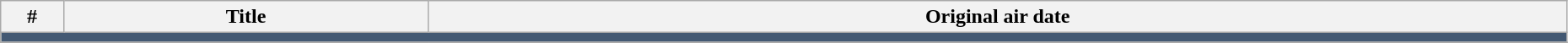<table class="wikitable" width="98%">
<tr>
<th width="4%">#</th>
<th>Title</th>
<th>Original air date</th>
</tr>
<tr>
<td colspan="3" bgcolor="#435973"></td>
</tr>
<tr>
</tr>
</table>
